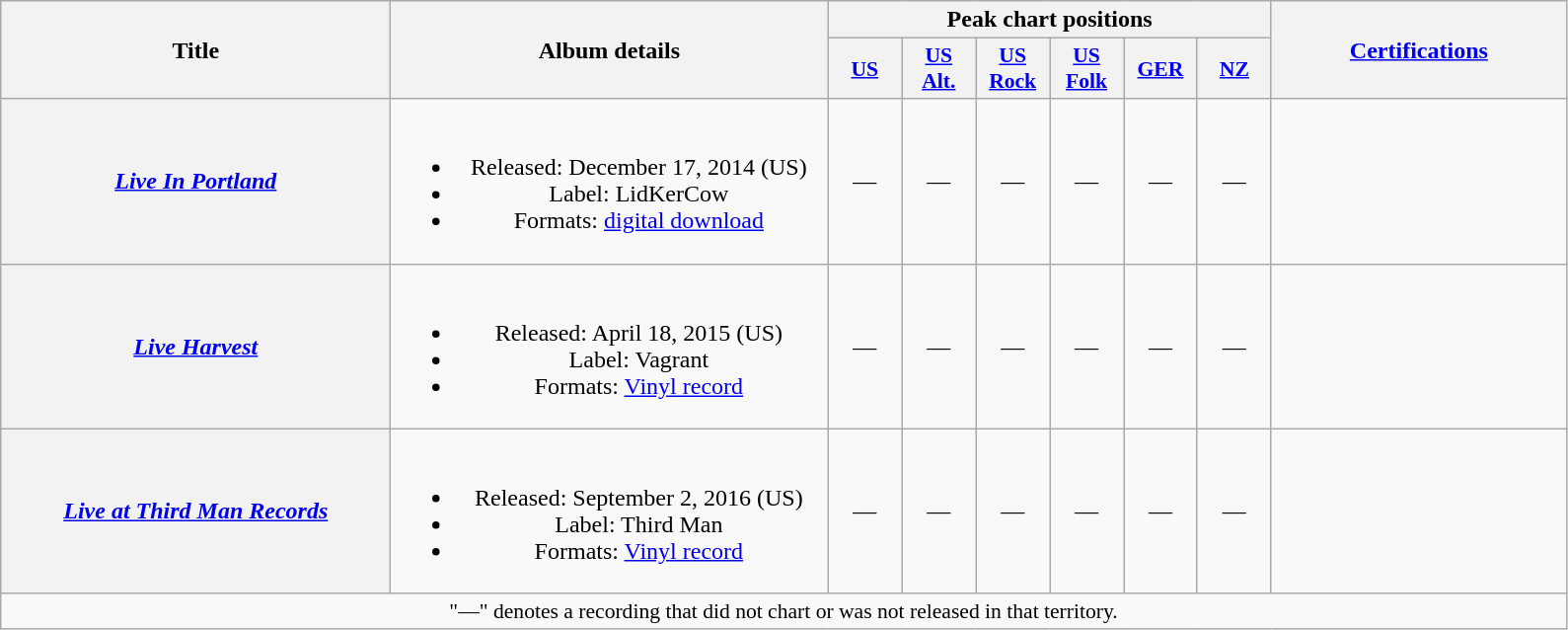<table class="wikitable plainrowheaders" style="text-align:center;">
<tr>
<th scope="col" rowspan="2" style="width:16em;">Title</th>
<th scope="col" rowspan="2" style="width:18em;">Album details</th>
<th scope="col" colspan="6">Peak chart positions</th>
<th scope="col" rowspan="2" style="width:12em;"><a href='#'>Certifications</a></th>
</tr>
<tr>
<th scope="col" style="width:3em;font-size:90%;"><a href='#'>US</a><br></th>
<th scope="col" style="width:3em;font-size:90%;"><a href='#'>US<br>Alt.</a><br></th>
<th scope="col" style="width:3em;font-size:90%;"><a href='#'>US<br>Rock</a><br></th>
<th scope="col" style="width:3em;font-size:90%;"><a href='#'>US Folk</a></th>
<th scope="col" style="width:3em;font-size:90%;"><a href='#'>GER</a><br></th>
<th scope="col" style="width:3em;font-size:90%;"><a href='#'>NZ</a><br></th>
</tr>
<tr>
<th scope="row"><em><a href='#'>Live In Portland</a></em></th>
<td><br><ul><li>Released: December 17, 2014 <span>(US)</span></li><li>Label: LidKerCow</li><li>Formats: <a href='#'>digital download</a></li></ul></td>
<td>—</td>
<td>—</td>
<td>—</td>
<td>—</td>
<td>—</td>
<td>—</td>
<td></td>
</tr>
<tr>
<th scope="row"><em><a href='#'>Live Harvest</a></em></th>
<td><br><ul><li>Released: April 18, 2015 <span>(US)</span></li><li>Label: Vagrant</li><li>Formats: <a href='#'>Vinyl record</a></li></ul></td>
<td>—</td>
<td>—</td>
<td>—</td>
<td>—</td>
<td>—</td>
<td>—</td>
<td></td>
</tr>
<tr>
<th scope="row"><em><a href='#'>Live at Third Man Records</a></em></th>
<td><br><ul><li>Released: September 2, 2016 <span>(US)</span></li><li>Label: Third Man</li><li>Formats: <a href='#'>Vinyl record</a></li></ul></td>
<td>—</td>
<td>—</td>
<td>—</td>
<td>—</td>
<td>—</td>
<td>—</td>
<td></td>
</tr>
<tr>
<td colspan="10" style="font-size:90%">"—" denotes a recording that did not chart or was not released in that territory.</td>
</tr>
</table>
